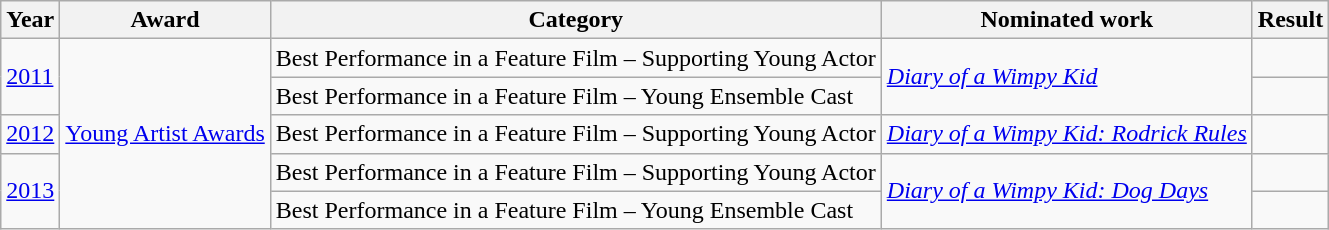<table class="wikitable">
<tr>
<th>Year</th>
<th>Award</th>
<th>Category</th>
<th>Nominated work</th>
<th>Result</th>
</tr>
<tr>
<td rowspan=2><a href='#'>2011</a></td>
<td rowspan="5"><a href='#'>Young Artist Awards</a></td>
<td>Best Performance in a Feature Film – Supporting Young Actor</td>
<td rowspan="2"><em><a href='#'>Diary of a Wimpy Kid</a></em></td>
<td></td>
</tr>
<tr>
<td>Best Performance in a Feature Film – Young Ensemble Cast</td>
<td></td>
</tr>
<tr>
<td><a href='#'>2012</a></td>
<td>Best Performance in a Feature Film – Supporting Young Actor</td>
<td><em><a href='#'>Diary of a Wimpy Kid: Rodrick Rules</a></em></td>
<td></td>
</tr>
<tr>
<td rowspan=2><a href='#'>2013</a></td>
<td>Best Performance in a Feature Film – Supporting Young Actor</td>
<td rowspan="2"><em><a href='#'>Diary of a Wimpy Kid: Dog Days</a></em></td>
<td></td>
</tr>
<tr>
<td>Best Performance in a Feature Film – Young Ensemble Cast</td>
<td></td>
</tr>
</table>
